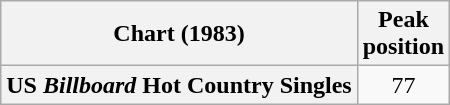<table class="wikitable plainrowheaders">
<tr>
<th scope="col">Chart (1983)</th>
<th scope="col">Peak<br>position</th>
</tr>
<tr>
<th scope="row">US <em>Billboard</em> Hot Country Singles</th>
<td align="center">77</td>
</tr>
</table>
